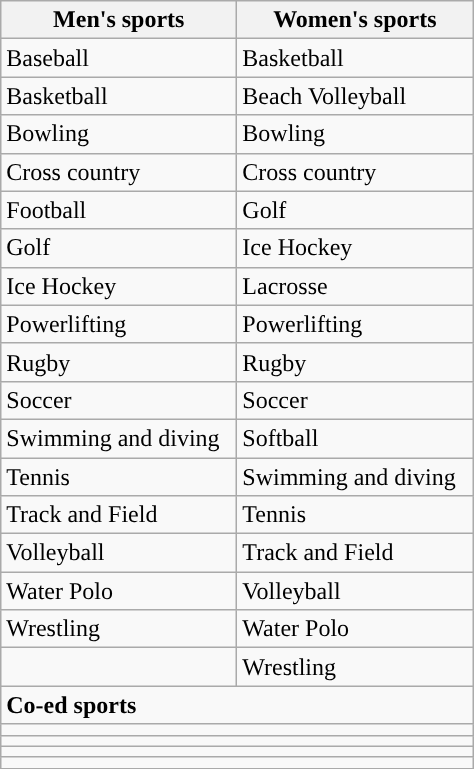<table class="wikitable" style=" ">
<tr>
<th width=150px>Men's sports</th>
<th width=150px>Women's sports</th>
</tr>
<tr>
<td>Baseball</td>
<td>Basketball</td>
</tr>
<tr>
<td>Basketball</td>
<td>Beach Volleyball</td>
</tr>
<tr>
<td>Bowling</td>
<td>Bowling</td>
</tr>
<tr>
<td>Cross country</td>
<td>Cross country</td>
</tr>
<tr>
<td>Football</td>
<td>Golf</td>
</tr>
<tr>
<td>Golf</td>
<td>Ice Hockey </td>
</tr>
<tr>
<td>Ice Hockey </td>
<td>Lacrosse</td>
</tr>
<tr>
<td>Powerlifting</td>
<td>Powerlifting</td>
</tr>
<tr>
<td>Rugby</td>
<td>Rugby</td>
</tr>
<tr>
<td>Soccer</td>
<td>Soccer</td>
</tr>
<tr>
<td>Swimming and diving</td>
<td>Softball</td>
</tr>
<tr>
<td>Tennis</td>
<td>Swimming and diving</td>
</tr>
<tr>
<td>Track and Field</td>
<td>Tennis</td>
</tr>
<tr>
<td>Volleyball</td>
<td>Track and Field</td>
</tr>
<tr>
<td>Water Polo</td>
<td>Volleyball</td>
</tr>
<tr>
<td>Wrestling</td>
<td>Water Polo</td>
</tr>
<tr>
<td></td>
<td>Wrestling</td>
</tr>
<tr>
<td colspan="2"><strong>Co-ed sports</strong></td>
</tr>
<tr>
<td colspan=2></td>
</tr>
<tr>
<td colspan=2></td>
</tr>
<tr>
<td colspan=2></td>
</tr>
<tr>
<td colspan="2"></td>
</tr>
</table>
